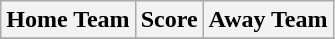<table class="wikitable" style="text-align: center">
<tr>
<th>Home Team</th>
<th>Score</th>
<th>Away Team</th>
</tr>
<tr>
</tr>
</table>
